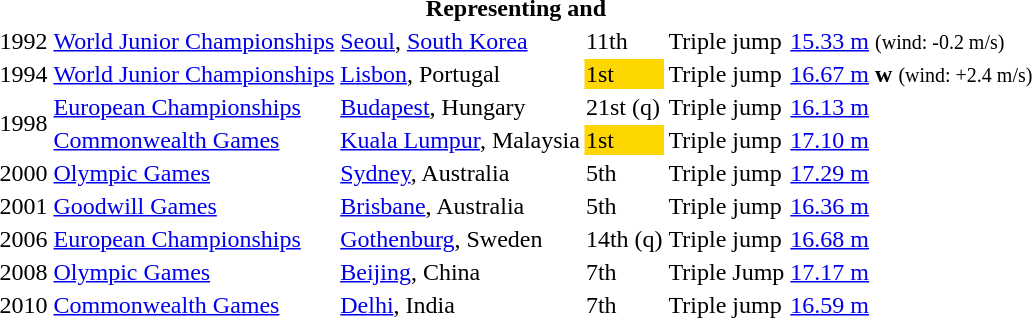<table>
<tr>
<th colspan="6">Representing  and </th>
</tr>
<tr>
<td>1992</td>
<td><a href='#'>World Junior Championships</a></td>
<td><a href='#'>Seoul</a>, <a href='#'>South Korea</a></td>
<td>11th</td>
<td>Triple jump</td>
<td><a href='#'>15.33 m</a>  <small>(wind: -0.2 m/s)</small></td>
</tr>
<tr>
<td>1994</td>
<td><a href='#'>World Junior Championships</a></td>
<td><a href='#'>Lisbon</a>, Portugal</td>
<td bgcolor=gold>1st</td>
<td>Triple jump</td>
<td><a href='#'>16.67 m</a> <strong>w</strong>  <small>(wind: +2.4 m/s)</small></td>
</tr>
<tr>
<td rowspan=2>1998</td>
<td><a href='#'>European Championships</a></td>
<td><a href='#'>Budapest</a>, Hungary</td>
<td>21st (q)</td>
<td>Triple jump</td>
<td><a href='#'>16.13 m</a></td>
</tr>
<tr>
<td><a href='#'>Commonwealth Games</a></td>
<td><a href='#'>Kuala Lumpur</a>, Malaysia</td>
<td bgcolor=gold>1st</td>
<td>Triple jump</td>
<td><a href='#'>17.10 m</a></td>
</tr>
<tr>
<td>2000</td>
<td><a href='#'>Olympic Games</a></td>
<td><a href='#'>Sydney</a>, Australia</td>
<td>5th</td>
<td>Triple jump</td>
<td><a href='#'>17.29 m</a></td>
</tr>
<tr>
<td>2001</td>
<td><a href='#'>Goodwill Games</a></td>
<td><a href='#'>Brisbane</a>, Australia</td>
<td>5th</td>
<td>Triple jump</td>
<td><a href='#'>16.36 m</a></td>
</tr>
<tr>
<td>2006</td>
<td><a href='#'>European Championships</a></td>
<td><a href='#'>Gothenburg</a>, Sweden</td>
<td>14th (q)</td>
<td>Triple jump</td>
<td><a href='#'>16.68 m</a></td>
</tr>
<tr>
<td>2008</td>
<td><a href='#'>Olympic Games</a></td>
<td><a href='#'>Beijing</a>, China</td>
<td>7th</td>
<td>Triple Jump</td>
<td><a href='#'>17.17 m</a></td>
</tr>
<tr>
<td>2010</td>
<td><a href='#'>Commonwealth Games</a></td>
<td><a href='#'>Delhi</a>, India</td>
<td>7th</td>
<td>Triple jump</td>
<td><a href='#'>16.59 m</a></td>
</tr>
</table>
